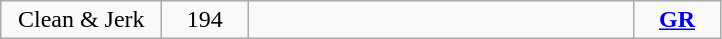<table class = "wikitable" style="text-align:center;">
<tr>
<td width=100>Clean & Jerk</td>
<td width=50>194</td>
<td width=250 align=left></td>
<td width=50><strong><a href='#'>GR</a></strong></td>
</tr>
</table>
